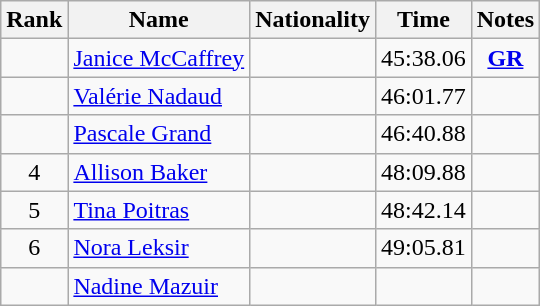<table class="wikitable sortable" style="text-align:center">
<tr>
<th>Rank</th>
<th>Name</th>
<th>Nationality</th>
<th>Time</th>
<th>Notes</th>
</tr>
<tr>
<td></td>
<td align=left><a href='#'>Janice McCaffrey</a></td>
<td align=left></td>
<td>45:38.06</td>
<td><strong><a href='#'>GR</a></strong></td>
</tr>
<tr>
<td></td>
<td align=left><a href='#'>Valérie Nadaud</a></td>
<td align=left></td>
<td>46:01.77</td>
<td></td>
</tr>
<tr>
<td></td>
<td align=left><a href='#'>Pascale Grand</a></td>
<td align=left></td>
<td>46:40.88</td>
<td></td>
</tr>
<tr>
<td>4</td>
<td align=left><a href='#'>Allison Baker</a></td>
<td align=left></td>
<td>48:09.88</td>
<td></td>
</tr>
<tr>
<td>5</td>
<td align=left><a href='#'>Tina Poitras</a></td>
<td align=left></td>
<td>48:42.14</td>
<td></td>
</tr>
<tr>
<td>6</td>
<td align=left><a href='#'>Nora Leksir</a></td>
<td align=left></td>
<td>49:05.81</td>
<td></td>
</tr>
<tr>
<td></td>
<td align=left><a href='#'>Nadine Mazuir</a></td>
<td align=left></td>
<td></td>
<td></td>
</tr>
</table>
